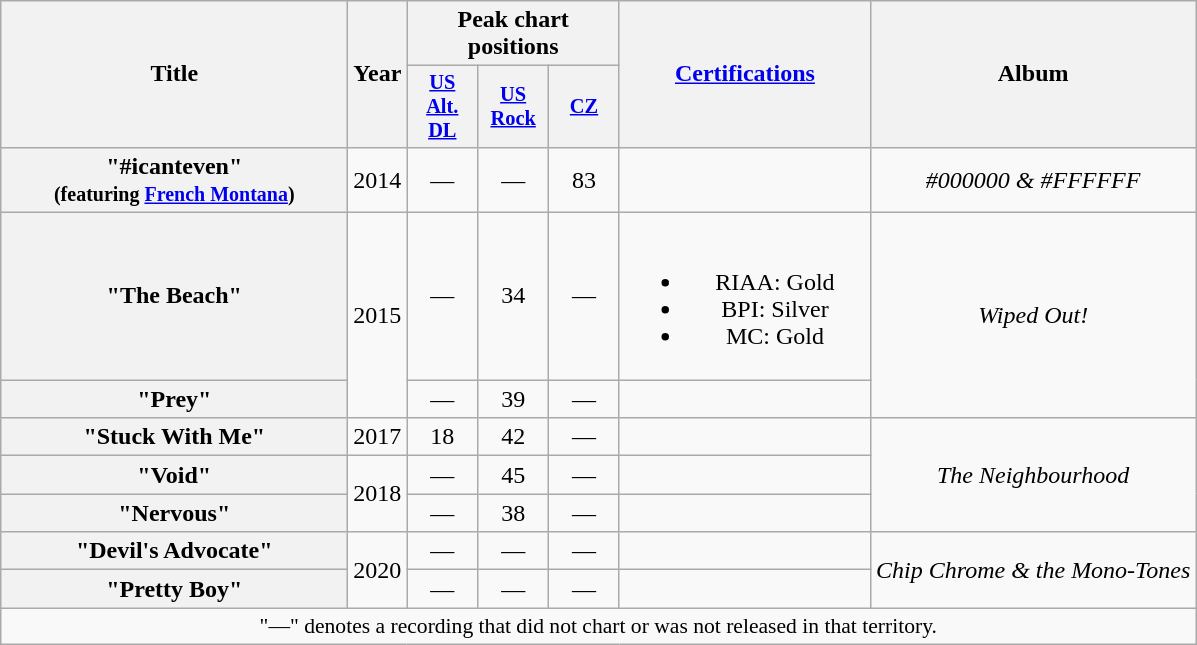<table class="wikitable plainrowheaders" style="text-align:center;">
<tr>
<th scope="col" rowspan="2" style="width:14em;">Title</th>
<th scope="col" rowspan="2">Year</th>
<th scope="col" colspan="3">Peak chart positions </th>
<th scope="col" rowspan="2" style="width:10em;"><a href='#'>Certifications</a></th>
<th scope="col" rowspan="2">Album</th>
</tr>
<tr>
<th scope="col" style="width:3em;font-size:85%;"><a href='#'>US<br>Alt.<br>DL</a><br></th>
<th scope="col" style="width:3em;font-size:85%;"><a href='#'>US<br>Rock</a><br></th>
<th scope="col" style="width:3em;font-size:85%;"><a href='#'>CZ</a><br></th>
</tr>
<tr>
<th scope="row">"#icanteven"<br><small>(featuring <a href='#'>French Montana</a>)</small></th>
<td>2014</td>
<td>—</td>
<td>—</td>
<td>83</td>
<td></td>
<td><em>#000000 & #FFFFFF</em></td>
</tr>
<tr>
<th scope="row">"The Beach"</th>
<td rowspan="2">2015</td>
<td>—</td>
<td>34</td>
<td>—</td>
<td><br><ul><li>RIAA: Gold</li><li>BPI: Silver</li><li>MC: Gold</li></ul></td>
<td rowspan="2"><em>Wiped Out!</em></td>
</tr>
<tr>
<th scope="row">"Prey"</th>
<td>—</td>
<td>39</td>
<td>—</td>
<td></td>
</tr>
<tr>
<th scope="row">"Stuck With Me"</th>
<td>2017</td>
<td>18</td>
<td>42</td>
<td>—</td>
<td></td>
<td rowspan="3"><em>The Neighbourhood</em></td>
</tr>
<tr>
<th scope="row">"Void"</th>
<td rowspan="2">2018</td>
<td>—</td>
<td>45</td>
<td>—</td>
<td></td>
</tr>
<tr>
<th scope="row">"Nervous"</th>
<td>—</td>
<td>38</td>
<td>—</td>
<td></td>
</tr>
<tr>
<th scope="row">"Devil's Advocate"</th>
<td rowspan="2">2020</td>
<td>—</td>
<td>—</td>
<td>—</td>
<td></td>
<td rowspan="2"><em>Chip Chrome & the Mono-Tones</em></td>
</tr>
<tr>
<th scope="row">"Pretty Boy"</th>
<td>—</td>
<td>—</td>
<td>—</td>
<td></td>
</tr>
<tr>
<td colspan="10" style="font-size:90%">"—" denotes a recording that did not chart or was not released in that territory.</td>
</tr>
</table>
